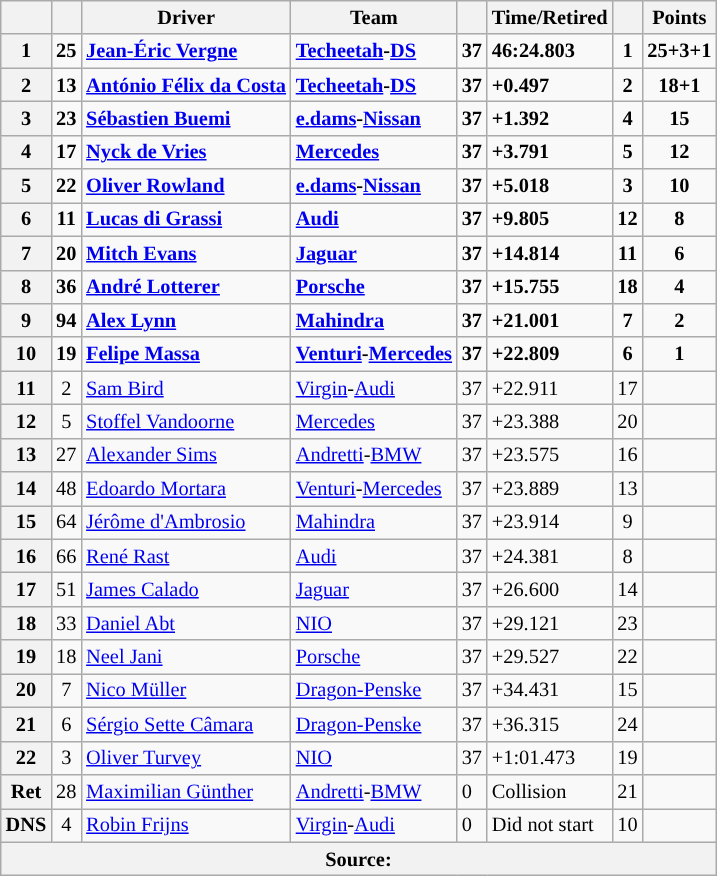<table class="wikitable" style="font-size: 85%">
<tr>
<th scope="col"></th>
<th scope="col"></th>
<th scope="col">Driver</th>
<th scope="col">Team</th>
<th scope="col"></th>
<th scope="col">Time/Retired</th>
<th scope="col"></th>
<th scope="col">Points</th>
</tr>
<tr style="font-weight:bold">
<th scope="row">1</th>
<td align="center">25</td>
<td data-sort-value="VER"> <a href='#'>Jean-Éric Vergne</a></td>
<td><a href='#'>Techeetah</a>-<a href='#'>DS</a></td>
<td>37</td>
<td>46:24.803</td>
<td align="center">1</td>
<td align="center">25+3+1</td>
</tr>
<tr style="font-weight:bold">
<th scope="row">2</th>
<td align="center">13</td>
<td data-sort-value="COS"> <a href='#'>António Félix da Costa</a></td>
<td><a href='#'>Techeetah</a>-<a href='#'>DS</a></td>
<td>37</td>
<td>+0.497</td>
<td align="center">2</td>
<td align="center">18+1</td>
</tr>
<tr style="font-weight:bold">
<th scope="row">3</th>
<td align="center">23</td>
<td data-sort-value="BUE"> <a href='#'>Sébastien Buemi</a></td>
<td><a href='#'>e.dams</a>-<a href='#'>Nissan</a></td>
<td>37</td>
<td>+1.392</td>
<td align="center">4</td>
<td align="center">15</td>
</tr>
<tr style="font-weight:bold">
<th scope="row">4</th>
<td align="center">17</td>
<td data-sort-value="DEV"> <a href='#'>Nyck de Vries</a></td>
<td><a href='#'>Mercedes</a></td>
<td>37</td>
<td>+3.791</td>
<td align="center">5</td>
<td align="center">12</td>
</tr>
<tr style="font-weight:bold">
<th scope="row">5</th>
<td align="center">22</td>
<td data-sort-value="ROW"> <a href='#'>Oliver Rowland</a></td>
<td><a href='#'>e.dams</a>-<a href='#'>Nissan</a></td>
<td>37</td>
<td>+5.018</td>
<td align="center">3</td>
<td align="center">10</td>
</tr>
<tr style="font-weight:bold">
<th scope="row">6</th>
<td align="center">11</td>
<td data-sort-value="DIG"> <a href='#'>Lucas di Grassi</a></td>
<td><a href='#'>Audi</a></td>
<td>37</td>
<td>+9.805</td>
<td align="center">12</td>
<td align="center">8</td>
</tr>
<tr style="font-weight:bold">
<th scope="row">7</th>
<td align="center">20</td>
<td data-sort-value="EVA"> <a href='#'>Mitch Evans</a></td>
<td><a href='#'>Jaguar</a></td>
<td>37</td>
<td>+14.814</td>
<td align="center">11</td>
<td align="center">6</td>
</tr>
<tr style="font-weight:bold">
<th scope="row">8</th>
<td align="center">36</td>
<td data-sort-value="LOT"> <a href='#'>André Lotterer</a></td>
<td><a href='#'>Porsche</a></td>
<td>37</td>
<td>+15.755</td>
<td align="center">18</td>
<td align="center">4</td>
</tr>
<tr style="font-weight:bold">
<th scope="row">9</th>
<td align="center">94</td>
<td data-sort-value="LYN"> <a href='#'>Alex Lynn</a></td>
<td><a href='#'>Mahindra</a></td>
<td>37</td>
<td>+21.001</td>
<td align="center">7</td>
<td align="center">2</td>
</tr>
<tr style="font-weight:bold">
<th scope="row">10</th>
<td align="center">19</td>
<td data-sort-value="MAS"> <a href='#'>Felipe Massa</a></td>
<td><a href='#'>Venturi</a>-<a href='#'>Mercedes</a></td>
<td>37</td>
<td>+22.809</td>
<td align="center">6</td>
<td align="center">1</td>
</tr>
<tr>
<th scope="row">11</th>
<td align="center">2</td>
<td data-sort-value="BIR"> <a href='#'>Sam Bird</a></td>
<td><a href='#'>Virgin</a>-<a href='#'>Audi</a></td>
<td>37</td>
<td>+22.911</td>
<td align="center">17</td>
<td></td>
</tr>
<tr>
<th scope="row">12</th>
<td align="center">5</td>
<td data-sort-value="VAN"> <a href='#'>Stoffel Vandoorne</a></td>
<td><a href='#'>Mercedes</a></td>
<td>37</td>
<td>+23.388</td>
<td align="center">20</td>
<td></td>
</tr>
<tr>
<th scope="row">13</th>
<td align="center">27</td>
<td data-sort-value="SIM"> <a href='#'>Alexander Sims</a></td>
<td><a href='#'>Andretti</a>-<a href='#'>BMW</a></td>
<td>37</td>
<td>+23.575</td>
<td align="center">16</td>
<td></td>
</tr>
<tr>
<th scope="row">14</th>
<td align="center">48</td>
<td data-sort-value="MOR"> <a href='#'>Edoardo Mortara</a></td>
<td><a href='#'>Venturi</a>-<a href='#'>Mercedes</a></td>
<td>37</td>
<td>+23.889</td>
<td align="center">13</td>
<td></td>
</tr>
<tr>
<th scope="row">15</th>
<td align="center">64</td>
<td data-sort-value="DAM"> <a href='#'>Jérôme d'Ambrosio</a></td>
<td><a href='#'>Mahindra</a></td>
<td>37</td>
<td>+23.914</td>
<td align="center">9</td>
<td></td>
</tr>
<tr>
<th scope="row">16</th>
<td align="center">66</td>
<td data-sort-value="RAS"> <a href='#'>René Rast</a></td>
<td><a href='#'>Audi</a></td>
<td>37</td>
<td>+24.381</td>
<td align="center">8</td>
<td></td>
</tr>
<tr>
<th scope="row">17</th>
<td align="center">51</td>
<td data-sort-value="CAL"> <a href='#'>James Calado</a></td>
<td><a href='#'>Jaguar</a></td>
<td>37</td>
<td>+26.600</td>
<td align="center">14</td>
<td></td>
</tr>
<tr>
<th scope="row">18</th>
<td align="center">33</td>
<td data-sort-value="ABT"> <a href='#'>Daniel Abt</a></td>
<td><a href='#'>NIO</a></td>
<td>37</td>
<td>+29.121</td>
<td align="center">23</td>
<td></td>
</tr>
<tr>
<th scope="row">19</th>
<td align="center">18</td>
<td data-sort-value="JAN"> <a href='#'>Neel Jani</a></td>
<td><a href='#'>Porsche</a></td>
<td>37</td>
<td>+29.527</td>
<td align="center">22</td>
<td></td>
</tr>
<tr>
<th scope="row">20</th>
<td align="center">7</td>
<td data-sort-value="MUL"> <a href='#'>Nico Müller</a></td>
<td><a href='#'>Dragon-Penske</a></td>
<td>37</td>
<td>+34.431</td>
<td align="center">15</td>
<td></td>
</tr>
<tr>
<th scope="row">21</th>
<td align="center">6</td>
<td data-sort-value="SET"> <a href='#'>Sérgio Sette Câmara</a></td>
<td><a href='#'>Dragon-Penske</a></td>
<td>37</td>
<td>+36.315</td>
<td align="center">24</td>
<td></td>
</tr>
<tr>
<th scope="row">22</th>
<td align="center">3</td>
<td data-sort-value="TUR"> <a href='#'>Oliver Turvey</a></td>
<td><a href='#'>NIO</a></td>
<td>37</td>
<td>+1:01.473</td>
<td align="center">19</td>
<td></td>
</tr>
<tr>
<th scope="row">Ret</th>
<td align="center">28</td>
<td data-sort-value="GUN"> <a href='#'>Maximilian Günther</a></td>
<td><a href='#'>Andretti</a>-<a href='#'>BMW</a></td>
<td>0</td>
<td>Collision</td>
<td align="center">21</td>
<td></td>
</tr>
<tr>
<th scope="row">DNS</th>
<td align="center">4</td>
<td data-sort-value="FRI"> <a href='#'>Robin Frijns</a></td>
<td><a href='#'>Virgin</a>-<a href='#'>Audi</a></td>
<td>0</td>
<td>Did not start</td>
<td align="center">10</td>
<td></td>
</tr>
<tr>
<th colspan=8>Source:</th>
</tr>
</table>
